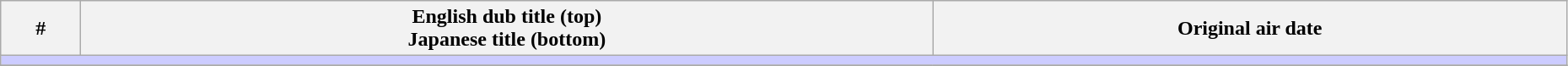<table class="wikitable" width="98%">
<tr>
<th>#</th>
<th>English dub title (top)<br>Japanese title (bottom)</th>
<th>Original air date</th>
</tr>
<tr>
<td colspan="3" bgcolor="#CCF"></td>
</tr>
<tr>
</tr>
</table>
